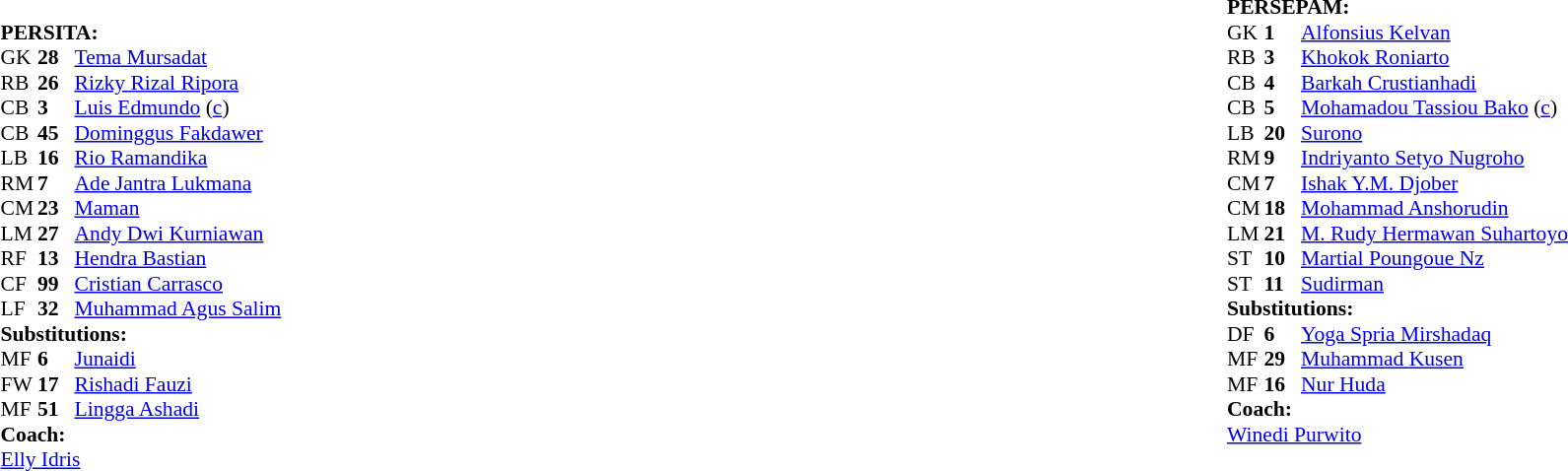<table width="100%">
<tr>
<td valign="top" width="40%"><br><table style="font-size: 90%" cellspacing="0" cellpadding="0">
<tr>
<td colspan=4><br><strong>PERSITA:</strong></td>
</tr>
<tr>
<th width="25"></th>
<th width="25"></th>
</tr>
<tr>
<td>GK</td>
<td><strong>28</strong></td>
<td><a href='#'>Tema Mursadat</a></td>
</tr>
<tr>
<td>RB</td>
<td><strong>26</strong></td>
<td><a href='#'>Rizky Rizal Ripora</a></td>
</tr>
<tr>
<td>CB</td>
<td><strong>3</strong></td>
<td> <a href='#'>Luis Edmundo</a> (<a href='#'>c</a>)</td>
</tr>
<tr>
<td>CB</td>
<td><strong>45</strong></td>
<td><a href='#'>Dominggus Fakdawer</a></td>
</tr>
<tr>
<td>LB</td>
<td><strong>16</strong></td>
<td><a href='#'>Rio Ramandika</a></td>
</tr>
<tr>
<td>RM</td>
<td><strong>7</strong></td>
<td><a href='#'>Ade Jantra Lukmana</a></td>
</tr>
<tr>
<td>CM</td>
<td><strong>23</strong></td>
<td><a href='#'>Maman</a></td>
<td></td>
</tr>
<tr>
<td>LM</td>
<td><strong>27</strong></td>
<td><a href='#'>Andy Dwi Kurniawan</a></td>
</tr>
<tr>
<td>RF</td>
<td><strong>13</strong></td>
<td><a href='#'>Hendra Bastian</a></td>
<td></td>
<td></td>
</tr>
<tr>
<td>CF</td>
<td><strong>99</strong></td>
<td> <a href='#'>Cristian Carrasco</a></td>
<td></td>
<td></td>
</tr>
<tr>
<td>LF</td>
<td><strong>32</strong></td>
<td><a href='#'>Muhammad Agus Salim</a></td>
<td></td>
<td></td>
</tr>
<tr>
<td colspan=3><strong>Substitutions:</strong></td>
</tr>
<tr>
<td>MF</td>
<td><strong>6</strong></td>
<td><a href='#'>Junaidi</a></td>
<td></td>
<td></td>
</tr>
<tr>
<td>FW</td>
<td><strong>17</strong></td>
<td><a href='#'>Rishadi Fauzi</a></td>
<td></td>
<td></td>
</tr>
<tr>
<td>MF</td>
<td><strong>51</strong></td>
<td><a href='#'>Lingga Ashadi</a></td>
<td></td>
<td></td>
</tr>
<tr>
<td colspan=3><strong>Coach:</strong></td>
</tr>
<tr>
<td colspan=3><a href='#'>Elly Idris</a></td>
</tr>
</table>
</td>
<td valign="top"></td>
<td valign="top" width="50%"><br><table style="font-size: 90%" cellspacing="0" cellpadding="0" align="center">
<tr>
<td colspan=4><strong>PERSEPAM:</strong></td>
</tr>
<tr>
<th width=25></th>
<th width=25></th>
</tr>
<tr>
<td>GK</td>
<td><strong>1</strong></td>
<td><a href='#'>Alfonsius Kelvan</a></td>
</tr>
<tr>
<td>RB</td>
<td><strong>3</strong></td>
<td><a href='#'>Khokok Roniarto</a></td>
<td></td>
<td></td>
</tr>
<tr>
<td>CB</td>
<td><strong>4</strong></td>
<td><a href='#'>Barkah Crustianhadi</a></td>
</tr>
<tr>
<td>CB</td>
<td><strong>5</strong></td>
<td> <a href='#'>Mohamadou Tassiou Bako</a> (<a href='#'>c</a>)</td>
</tr>
<tr>
<td>LB</td>
<td><strong>20</strong></td>
<td><a href='#'>Surono</a></td>
<td></td>
<td></td>
</tr>
<tr>
<td>RM</td>
<td><strong>9</strong></td>
<td><a href='#'>Indriyanto Setyo Nugroho</a></td>
</tr>
<tr>
<td>CM</td>
<td><strong>7</strong></td>
<td><a href='#'>Ishak Y.M. Djober</a></td>
</tr>
<tr>
<td>CM</td>
<td><strong>18</strong></td>
<td><a href='#'>Mohammad Anshorudin</a></td>
<td></td>
<td></td>
</tr>
<tr>
<td>LM</td>
<td><strong>21</strong></td>
<td><a href='#'>M. Rudy Hermawan Suhartoyo</a></td>
</tr>
<tr>
<td>ST</td>
<td><strong>10</strong></td>
<td> <a href='#'>Martial Poungoue Nz</a></td>
</tr>
<tr>
<td>ST</td>
<td><strong>11</strong></td>
<td><a href='#'>Sudirman</a></td>
</tr>
<tr>
<td colspan=3><strong>Substitutions:</strong></td>
</tr>
<tr>
<td>DF</td>
<td><strong>6</strong></td>
<td><a href='#'>Yoga Spria Mirshadaq</a></td>
<td></td>
<td></td>
</tr>
<tr>
<td>MF</td>
<td><strong>29</strong></td>
<td><a href='#'>Muhammad Kusen</a></td>
<td></td>
<td></td>
</tr>
<tr>
<td>MF</td>
<td><strong>16</strong></td>
<td><a href='#'>Nur Huda</a></td>
<td></td>
<td></td>
</tr>
<tr>
<td colspan=3><strong>Coach:</strong></td>
</tr>
<tr>
<td colspan=3><a href='#'>Winedi Purwito</a></td>
</tr>
</table>
</td>
</tr>
</table>
